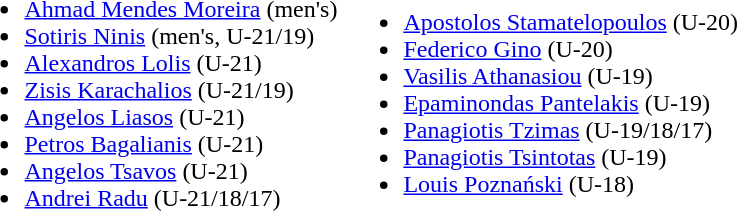<table>
<tr>
<td><br><ul><li> <a href='#'>Ahmad Mendes Moreira</a> (men's)</li><li> <a href='#'>Sotiris Ninis</a> (men's, U-21/19)</li><li> <a href='#'>Alexandros Lolis</a> (U-21)</li><li> <a href='#'>Zisis Karachalios</a> (U-21/19)</li><li> <a href='#'>Angelos Liasos</a> (U-21)</li><li> <a href='#'>Petros Bagalianis</a> (U-21)</li><li> <a href='#'>Angelos Tsavos</a> (U-21)</li><li> <a href='#'>Andrei Radu</a> (U-21/18/17)</li></ul></td>
<td><br><ul><li> <a href='#'>Apostolos Stamatelopoulos</a> (U-20)</li><li> <a href='#'>Federico Gino</a> (U-20)</li><li> <a href='#'>Vasilis Athanasiou</a> (U-19)</li><li> <a href='#'>Epaminondas Pantelakis</a> (U-19)</li><li> <a href='#'>Panagiotis Tzimas</a> (U-19/18/17)</li><li> <a href='#'>Panagiotis Tsintotas</a> (U-19)</li><li> <a href='#'>Louis Poznański</a> (U-18)</li></ul></td>
<td></td>
</tr>
</table>
